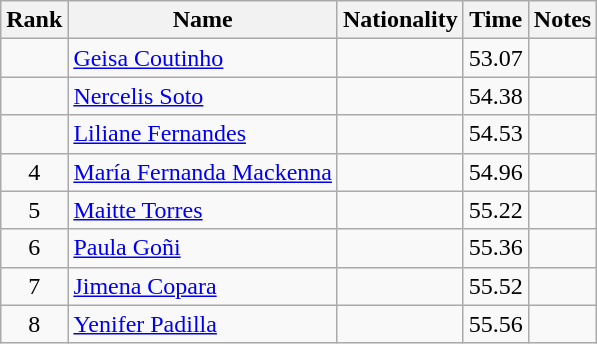<table class="wikitable sortable" style="text-align:center">
<tr>
<th>Rank</th>
<th>Name</th>
<th>Nationality</th>
<th>Time</th>
<th>Notes</th>
</tr>
<tr>
<td align=center></td>
<td align=left><a href='#'>Geisa Coutinho</a></td>
<td align=left></td>
<td>53.07</td>
<td></td>
</tr>
<tr>
<td align=center></td>
<td align=left><a href='#'>Nercelis Soto</a></td>
<td align=left></td>
<td>54.38</td>
<td></td>
</tr>
<tr>
<td align=center></td>
<td align=left><a href='#'>Liliane Fernandes</a></td>
<td align=left></td>
<td>54.53</td>
<td></td>
</tr>
<tr>
<td align=center>4</td>
<td align=left><a href='#'>María Fernanda Mackenna</a></td>
<td align=left></td>
<td>54.96</td>
<td></td>
</tr>
<tr>
<td align=center>5</td>
<td align=left><a href='#'>Maitte Torres</a></td>
<td align=left></td>
<td>55.22</td>
<td></td>
</tr>
<tr>
<td align=center>6</td>
<td align=left><a href='#'>Paula Goñi</a></td>
<td align=left></td>
<td>55.36</td>
<td></td>
</tr>
<tr>
<td align=center>7</td>
<td align=left><a href='#'>Jimena Copara</a></td>
<td align=left></td>
<td>55.52</td>
<td></td>
</tr>
<tr>
<td align=center>8</td>
<td align=left><a href='#'>Yenifer Padilla</a></td>
<td align=left></td>
<td>55.56</td>
<td></td>
</tr>
</table>
